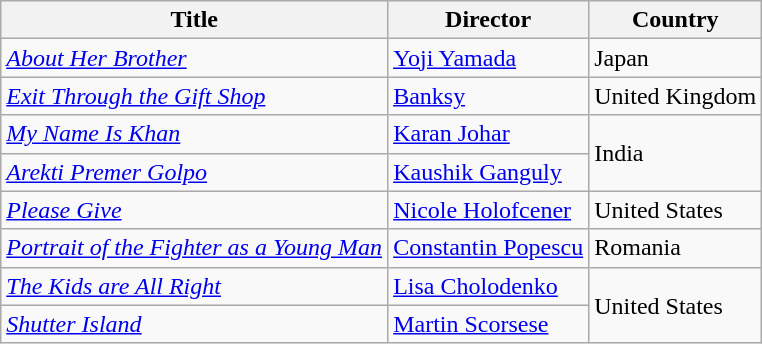<table class="wikitable">
<tr>
<th>Title</th>
<th>Director</th>
<th>Country</th>
</tr>
<tr>
<td><em><a href='#'>About Her Brother</a></em></td>
<td><a href='#'>Yoji Yamada</a></td>
<td>Japan</td>
</tr>
<tr>
<td><em><a href='#'>Exit Through the Gift Shop</a></em></td>
<td><a href='#'>Banksy</a></td>
<td>United Kingdom</td>
</tr>
<tr>
<td><em><a href='#'>My Name Is Khan</a></em></td>
<td><a href='#'>Karan Johar</a></td>
<td rowspan="2">India</td>
</tr>
<tr>
<td><em><a href='#'>Arekti Premer Golpo</a></em></td>
<td><a href='#'>Kaushik Ganguly</a></td>
</tr>
<tr>
<td><em><a href='#'>Please Give</a></em></td>
<td><a href='#'>Nicole Holofcener</a></td>
<td>United States</td>
</tr>
<tr>
<td><em><a href='#'>Portrait of the Fighter as a Young Man</a></em></td>
<td><a href='#'>Constantin Popescu</a></td>
<td>Romania</td>
</tr>
<tr>
<td><em><a href='#'>The Kids are All Right</a></em></td>
<td><a href='#'>Lisa Cholodenko</a></td>
<td rowspan="2">United States</td>
</tr>
<tr>
<td><em><a href='#'>Shutter Island</a></em></td>
<td><a href='#'>Martin Scorsese</a></td>
</tr>
</table>
